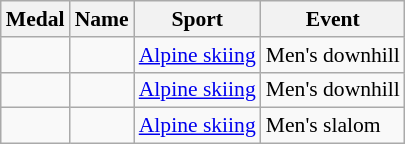<table class="wikitable sortable" style="font-size:90%">
<tr>
<th>Medal</th>
<th>Name</th>
<th>Sport</th>
<th>Event</th>
</tr>
<tr>
<td></td>
<td></td>
<td><a href='#'>Alpine skiing</a></td>
<td>Men's downhill</td>
</tr>
<tr>
<td></td>
<td></td>
<td><a href='#'>Alpine skiing</a></td>
<td>Men's downhill</td>
</tr>
<tr>
<td></td>
<td></td>
<td><a href='#'>Alpine skiing</a></td>
<td>Men's slalom</td>
</tr>
</table>
